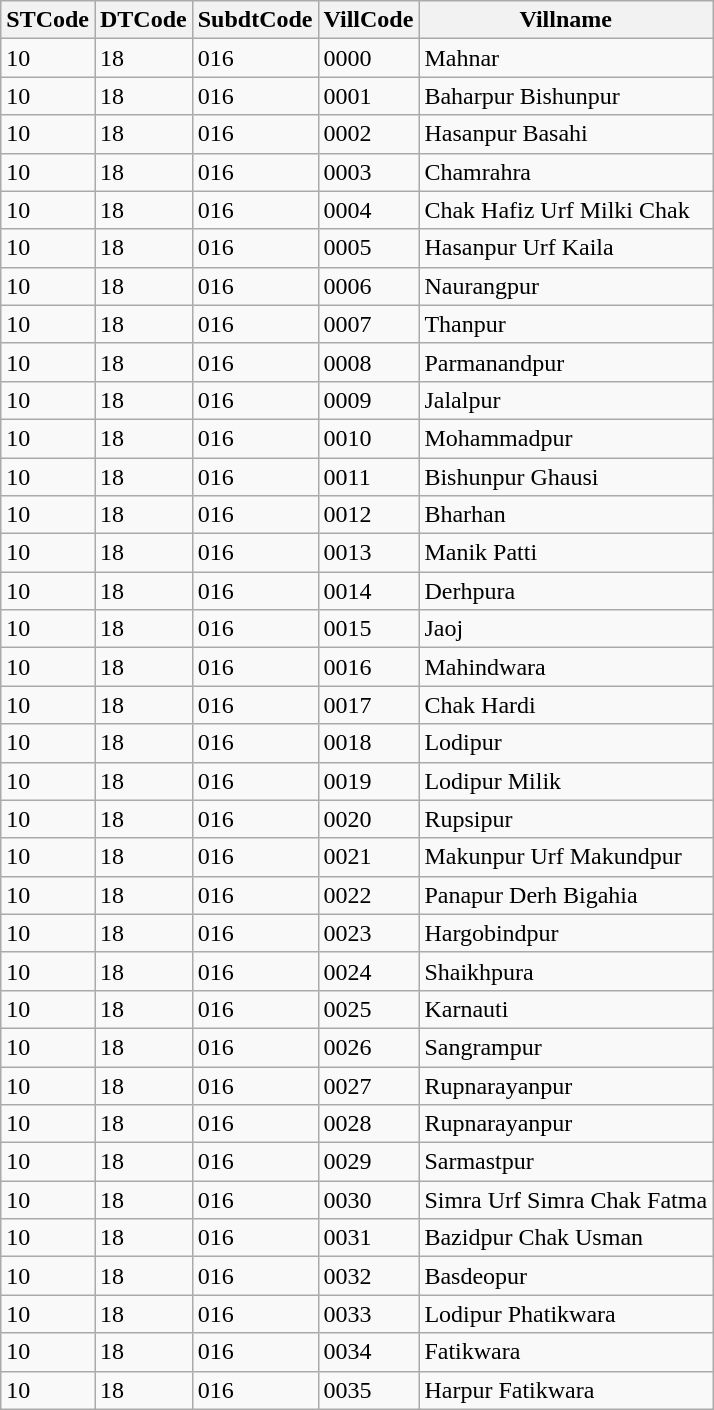<table class="wikitable">
<tr>
<th>STCode</th>
<th>DTCode</th>
<th>SubdtCode</th>
<th>VillCode</th>
<th>Villname</th>
</tr>
<tr>
<td>10</td>
<td>18</td>
<td>016</td>
<td>0000</td>
<td>Mahnar</td>
</tr>
<tr>
<td>10</td>
<td>18</td>
<td>016</td>
<td>0001</td>
<td>Baharpur Bishunpur</td>
</tr>
<tr>
<td>10</td>
<td>18</td>
<td>016</td>
<td>0002</td>
<td>Hasanpur Basahi</td>
</tr>
<tr>
<td>10</td>
<td>18</td>
<td>016</td>
<td>0003</td>
<td>Chamrahra</td>
</tr>
<tr>
<td>10</td>
<td>18</td>
<td>016</td>
<td>0004</td>
<td>Chak Hafiz Urf Milki Chak</td>
</tr>
<tr>
<td>10</td>
<td>18</td>
<td>016</td>
<td>0005</td>
<td>Hasanpur Urf Kaila</td>
</tr>
<tr>
<td>10</td>
<td>18</td>
<td>016</td>
<td>0006</td>
<td>Naurangpur</td>
</tr>
<tr>
<td>10</td>
<td>18</td>
<td>016</td>
<td>0007</td>
<td>Thanpur</td>
</tr>
<tr>
<td>10</td>
<td>18</td>
<td>016</td>
<td>0008</td>
<td>Parmanandpur</td>
</tr>
<tr>
<td>10</td>
<td>18</td>
<td>016</td>
<td>0009</td>
<td>Jalalpur</td>
</tr>
<tr>
<td>10</td>
<td>18</td>
<td>016</td>
<td>0010</td>
<td>Mohammadpur</td>
</tr>
<tr>
<td>10</td>
<td>18</td>
<td>016</td>
<td>0011</td>
<td>Bishunpur Ghausi</td>
</tr>
<tr>
<td>10</td>
<td>18</td>
<td>016</td>
<td>0012</td>
<td>Bharhan</td>
</tr>
<tr>
<td>10</td>
<td>18</td>
<td>016</td>
<td>0013</td>
<td>Manik Patti</td>
</tr>
<tr>
<td>10</td>
<td>18</td>
<td>016</td>
<td>0014</td>
<td>Derhpura</td>
</tr>
<tr>
<td>10</td>
<td>18</td>
<td>016</td>
<td>0015</td>
<td>Jaoj</td>
</tr>
<tr>
<td>10</td>
<td>18</td>
<td>016</td>
<td>0016</td>
<td>Mahindwara</td>
</tr>
<tr>
<td>10</td>
<td>18</td>
<td>016</td>
<td>0017</td>
<td>Chak Hardi</td>
</tr>
<tr>
<td>10</td>
<td>18</td>
<td>016</td>
<td>0018</td>
<td>Lodipur</td>
</tr>
<tr>
<td>10</td>
<td>18</td>
<td>016</td>
<td>0019</td>
<td>Lodipur Milik</td>
</tr>
<tr>
<td>10</td>
<td>18</td>
<td>016</td>
<td>0020</td>
<td>Rupsipur</td>
</tr>
<tr>
<td>10</td>
<td>18</td>
<td>016</td>
<td>0021</td>
<td>Makunpur Urf Makundpur</td>
</tr>
<tr>
<td>10</td>
<td>18</td>
<td>016</td>
<td>0022</td>
<td>Panapur Derh Bigahia</td>
</tr>
<tr>
<td>10</td>
<td>18</td>
<td>016</td>
<td>0023</td>
<td>Hargobindpur</td>
</tr>
<tr>
<td>10</td>
<td>18</td>
<td>016</td>
<td>0024</td>
<td>Shaikhpura</td>
</tr>
<tr>
<td>10</td>
<td>18</td>
<td>016</td>
<td>0025</td>
<td>Karnauti</td>
</tr>
<tr>
<td>10</td>
<td>18</td>
<td>016</td>
<td>0026</td>
<td>Sangrampur</td>
</tr>
<tr>
<td>10</td>
<td>18</td>
<td>016</td>
<td>0027</td>
<td>Rupnarayanpur</td>
</tr>
<tr>
<td>10</td>
<td>18</td>
<td>016</td>
<td>0028</td>
<td>Rupnarayanpur</td>
</tr>
<tr>
<td>10</td>
<td>18</td>
<td>016</td>
<td>0029</td>
<td>Sarmastpur</td>
</tr>
<tr>
<td>10</td>
<td>18</td>
<td>016</td>
<td>0030</td>
<td>Simra Urf Simra Chak Fatma</td>
</tr>
<tr>
<td>10</td>
<td>18</td>
<td>016</td>
<td>0031</td>
<td>Bazidpur Chak Usman</td>
</tr>
<tr>
<td>10</td>
<td>18</td>
<td>016</td>
<td>0032</td>
<td>Basdeopur</td>
</tr>
<tr>
<td>10</td>
<td>18</td>
<td>016</td>
<td>0033</td>
<td>Lodipur Phatikwara</td>
</tr>
<tr>
<td>10</td>
<td>18</td>
<td>016</td>
<td>0034</td>
<td>Fatikwara</td>
</tr>
<tr>
<td>10</td>
<td>18</td>
<td>016</td>
<td>0035</td>
<td>Harpur Fatikwara</td>
</tr>
</table>
